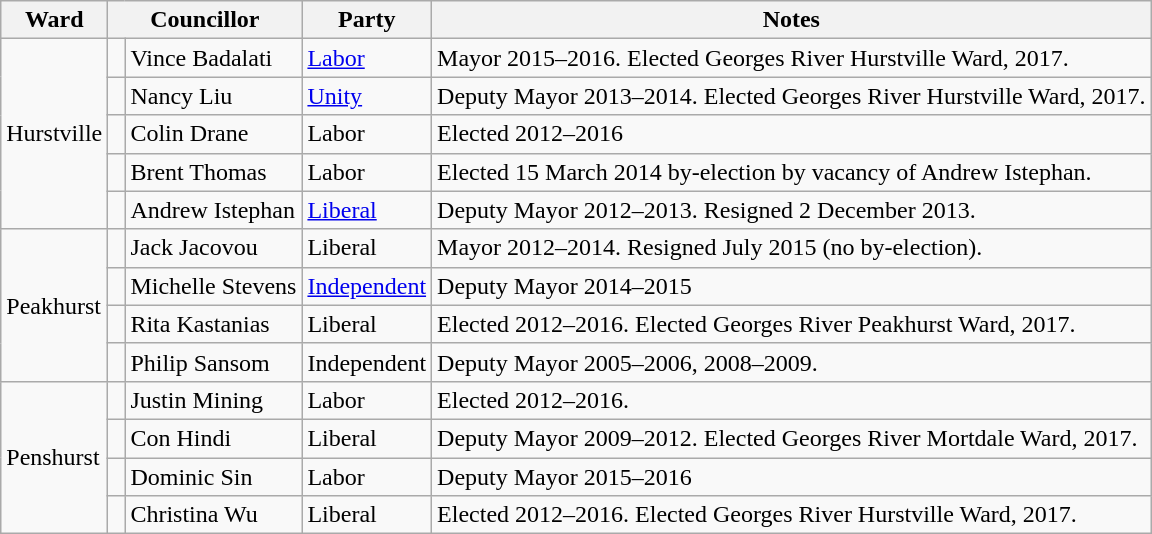<table class="wikitable">
<tr>
<th>Ward</th>
<th colspan="2">Councillor</th>
<th>Party</th>
<th>Notes</th>
</tr>
<tr>
<td rowspan="5">Hurstville </td>
<td> </td>
<td>Vince Badalati</td>
<td><a href='#'>Labor</a></td>
<td>Mayor 2015–2016. Elected Georges River Hurstville Ward, 2017.</td>
</tr>
<tr>
<td> </td>
<td>Nancy Liu</td>
<td><a href='#'>Unity</a></td>
<td>Deputy Mayor 2013–2014. Elected Georges River Hurstville Ward, 2017.</td>
</tr>
<tr>
<td> </td>
<td>Colin Drane</td>
<td>Labor</td>
<td>Elected 2012–2016</td>
</tr>
<tr>
<td> </td>
<td>Brent Thomas</td>
<td>Labor</td>
<td>Elected 15 March 2014 by-election by vacancy of Andrew Istephan.</td>
</tr>
<tr>
<td> </td>
<td>Andrew Istephan</td>
<td><a href='#'>Liberal</a></td>
<td>Deputy Mayor 2012–2013. Resigned 2 December 2013.</td>
</tr>
<tr>
<td rowspan="4">Peakhurst </td>
<td> </td>
<td>Jack Jacovou</td>
<td>Liberal</td>
<td>Mayor 2012–2014. Resigned July 2015 (no by-election).</td>
</tr>
<tr>
<td> </td>
<td>Michelle Stevens</td>
<td><a href='#'>Independent</a></td>
<td>Deputy Mayor 2014–2015</td>
</tr>
<tr>
<td> </td>
<td>Rita Kastanias</td>
<td>Liberal</td>
<td>Elected 2012–2016. Elected Georges River Peakhurst Ward, 2017.</td>
</tr>
<tr>
<td> </td>
<td>Philip Sansom</td>
<td>Independent</td>
<td>Deputy Mayor 2005–2006, 2008–2009.</td>
</tr>
<tr>
<td rowspan="4">Penshurst </td>
<td> </td>
<td>Justin Mining</td>
<td>Labor</td>
<td>Elected 2012–2016.</td>
</tr>
<tr>
<td> </td>
<td>Con Hindi</td>
<td>Liberal</td>
<td>Deputy Mayor 2009–2012. Elected Georges River Mortdale Ward, 2017.</td>
</tr>
<tr>
<td> </td>
<td>Dominic Sin</td>
<td>Labor</td>
<td>Deputy Mayor 2015–2016</td>
</tr>
<tr>
<td> </td>
<td>Christina Wu</td>
<td>Liberal</td>
<td>Elected 2012–2016. Elected Georges River Hurstville Ward, 2017.</td>
</tr>
</table>
